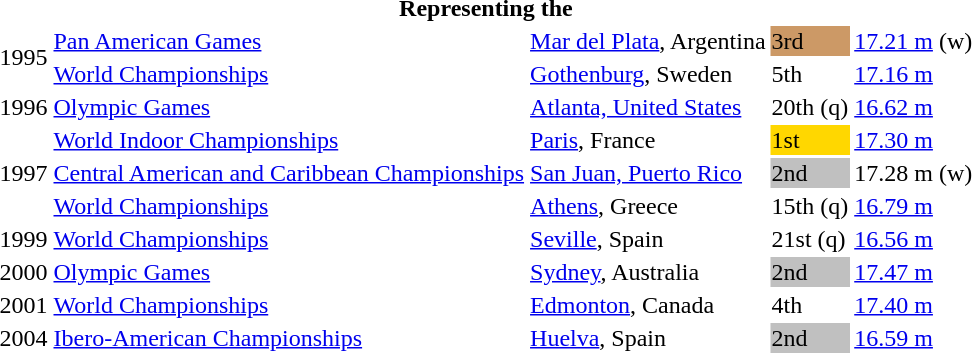<table>
<tr>
<th colspan="6">Representing the </th>
</tr>
<tr>
<td rowspan=2>1995</td>
<td><a href='#'>Pan American Games</a></td>
<td><a href='#'>Mar del Plata</a>, Argentina</td>
<td bgcolor=cc9966>3rd</td>
<td><a href='#'>17.21 m</a> (w)</td>
</tr>
<tr>
<td><a href='#'>World Championships</a></td>
<td><a href='#'>Gothenburg</a>, Sweden</td>
<td>5th</td>
<td><a href='#'>17.16 m</a></td>
</tr>
<tr>
<td>1996</td>
<td><a href='#'>Olympic Games</a></td>
<td><a href='#'>Atlanta, United States</a></td>
<td>20th (q)</td>
<td><a href='#'>16.62 m</a></td>
</tr>
<tr>
<td rowspan=3>1997</td>
<td><a href='#'>World Indoor Championships</a></td>
<td><a href='#'>Paris</a>, France</td>
<td bgcolor=gold>1st</td>
<td><a href='#'>17.30 m</a></td>
</tr>
<tr>
<td><a href='#'>Central American and Caribbean Championships</a></td>
<td><a href='#'>San Juan, Puerto Rico</a></td>
<td bgcolor=silver>2nd</td>
<td>17.28 m (w)</td>
</tr>
<tr>
<td><a href='#'>World Championships</a></td>
<td><a href='#'>Athens</a>, Greece</td>
<td>15th (q)</td>
<td><a href='#'>16.79 m</a></td>
</tr>
<tr>
<td>1999</td>
<td><a href='#'>World Championships</a></td>
<td><a href='#'>Seville</a>, Spain</td>
<td>21st (q)</td>
<td><a href='#'>16.56 m</a></td>
</tr>
<tr>
<td>2000</td>
<td><a href='#'>Olympic Games</a></td>
<td><a href='#'>Sydney</a>, Australia</td>
<td bgcolor=silver>2nd</td>
<td><a href='#'>17.47 m</a></td>
</tr>
<tr>
<td>2001</td>
<td><a href='#'>World Championships</a></td>
<td><a href='#'>Edmonton</a>, Canada</td>
<td>4th</td>
<td><a href='#'>17.40 m</a></td>
</tr>
<tr>
<td>2004</td>
<td><a href='#'>Ibero-American Championships</a></td>
<td><a href='#'>Huelva</a>, Spain</td>
<td bgcolor=silver>2nd</td>
<td><a href='#'>16.59 m</a></td>
</tr>
</table>
